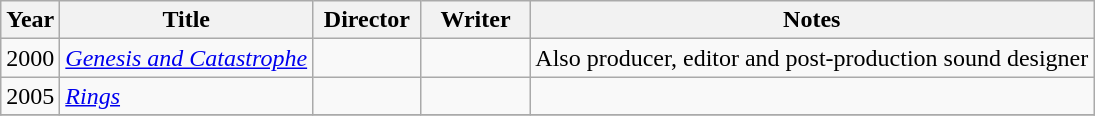<table class="wikitable plainrowheaders">
<tr>
<th>Year</th>
<th>Title</th>
<th width=65>Director</th>
<th width=65>Writer</th>
<th>Notes</th>
</tr>
<tr>
<td>2000</td>
<td><em><a href='#'>Genesis and Catastrophe</a></em></td>
<td></td>
<td></td>
<td>Also producer, editor and post-production sound designer</td>
</tr>
<tr>
<td>2005</td>
<td><em><a href='#'>Rings</a></em></td>
<td></td>
<td></td>
<td></td>
</tr>
<tr>
</tr>
</table>
